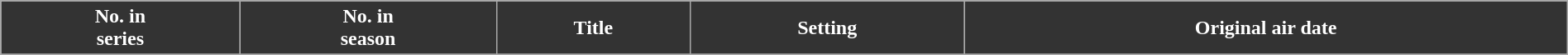<table class="wikitable" plainrowheaders" style="width: 100%; margin-right: 0;">
<tr style="color:white">
<th style="background:#333;">No. in<br>series</th>
<th style="background:#333;">No. in<br>season</th>
<th style="background:#333;">Title</th>
<th style="background:#333;">Setting</th>
<th style="background:#333;">Original air date</th>
</tr>
<tr>
</tr>
</table>
